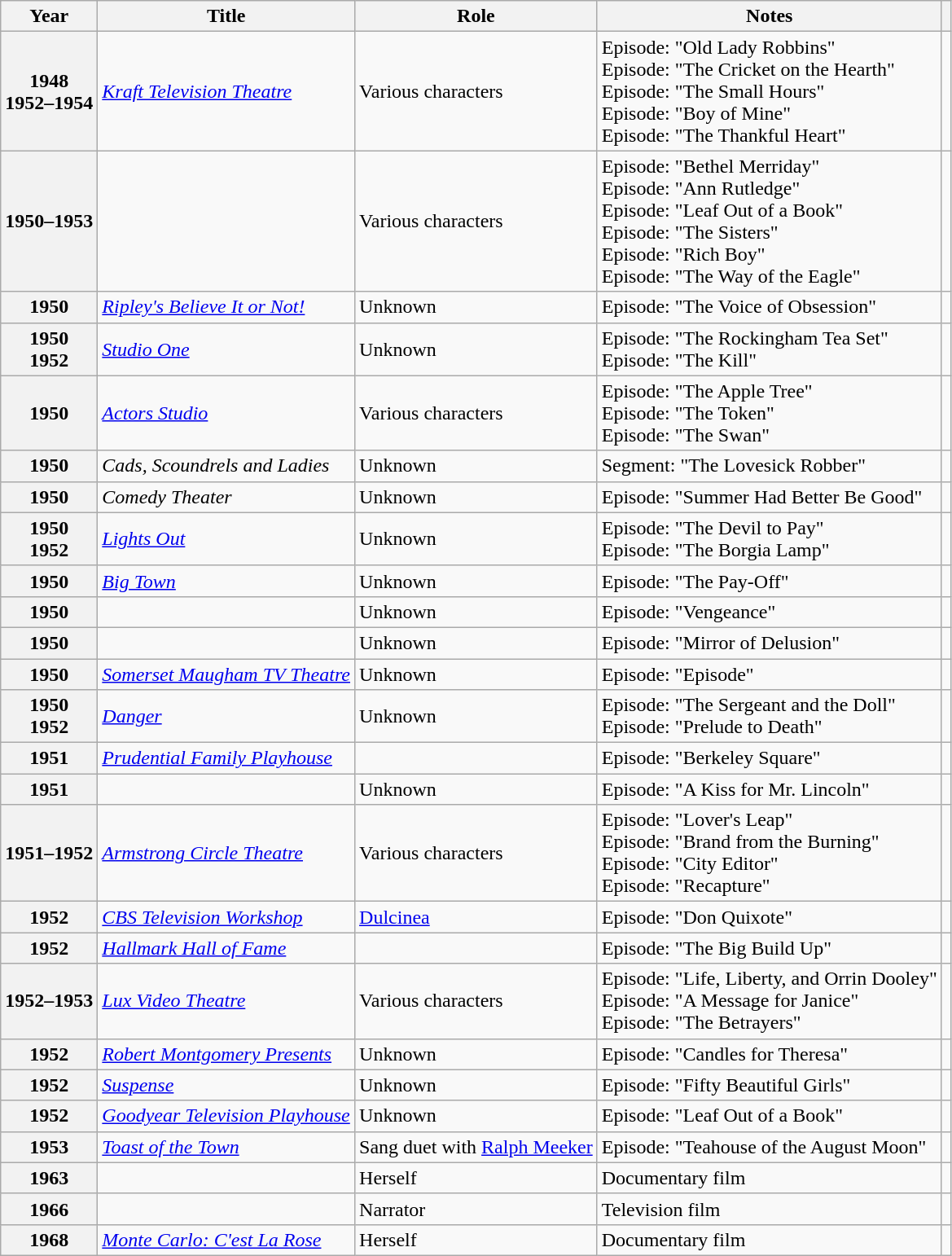<table class="wikitable plainrowheaders sortable">
<tr>
<th scope="col">Year</th>
<th scope="col">Title</th>
<th scope="col">Role</th>
<th scope="col" class="unsortable">Notes</th>
<th scope="col" class="unsortable"></th>
</tr>
<tr>
<th scope=row>1948<br>1952–1954</th>
<td><em><a href='#'>Kraft Television Theatre</a></em></td>
<td>Various characters</td>
<td>Episode: "Old Lady Robbins"<br>Episode: "The Cricket on the Hearth"<br>Episode: "The Small Hours"<br>Episode: "Boy of Mine"<br>Episode: "The Thankful Heart"</td>
<td style="text-align:center;"><br><br><br><br></td>
</tr>
<tr>
<th scope=row>1950–1953</th>
<td><em></em></td>
<td>Various characters</td>
<td>Episode: "Bethel Merriday"<br> Episode: "Ann Rutledge"<br>Episode: "Leaf Out of a Book"<br>Episode: "The Sisters"<br>Episode: "Rich Boy"<br>Episode: "The Way of the Eagle"</td>
<td style="text-align:center;"><br><br><br><br><br><br></td>
</tr>
<tr>
<th scope=row>1950</th>
<td><em><a href='#'>Ripley's Believe It or Not!</a></em></td>
<td>Unknown</td>
<td>Episode: "The Voice of Obsession"</td>
<td style="text-align:center;"></td>
</tr>
<tr>
<th scope=row>1950<br>1952</th>
<td><em><a href='#'>Studio One</a></em></td>
<td>Unknown</td>
<td>Episode: "The Rockingham Tea Set"<br>Episode: "The Kill"</td>
<td style="text-align:center;"><br></td>
</tr>
<tr>
<th scope=row>1950</th>
<td><em><a href='#'>Actors Studio</a></em></td>
<td>Various characters</td>
<td>Episode: "The Apple Tree"<br>Episode: "The Token"<br>Episode: "The Swan"</td>
<td style="text-align:center;"></td>
</tr>
<tr>
<th scope=row>1950</th>
<td><em>Cads, Scoundrels and Ladies</em></td>
<td>Unknown</td>
<td>Segment: "The Lovesick Robber"</td>
<td style="text-align:center;"></td>
</tr>
<tr>
<th scope=row>1950</th>
<td><em>Comedy Theater</em></td>
<td>Unknown</td>
<td>Episode: "Summer Had Better Be Good"</td>
<td style="text-align:center;"></td>
</tr>
<tr>
<th scope=row>1950<br>1952</th>
<td><em><a href='#'>Lights Out</a></em></td>
<td>Unknown</td>
<td>Episode: "The Devil to Pay"<br>Episode: "The Borgia Lamp"</td>
<td style="text-align:center;"><br></td>
</tr>
<tr>
<th scope=row>1950</th>
<td><em><a href='#'>Big Town</a></em></td>
<td>Unknown</td>
<td>Episode: "The Pay-Off"</td>
<td style="text-align:center;"></td>
</tr>
<tr>
<th scope=row>1950</th>
<td><em></em></td>
<td>Unknown</td>
<td>Episode: "Vengeance"</td>
<td style="text-align:center;"></td>
</tr>
<tr>
<th scope=row>1950</th>
<td><em></em></td>
<td>Unknown</td>
<td>Episode: "Mirror of Delusion"</td>
<td style="text-align:center;"></td>
</tr>
<tr>
<th scope=row>1950</th>
<td><em><a href='#'>Somerset Maugham TV Theatre</a></em></td>
<td>Unknown</td>
<td>Episode: "Episode"</td>
<td style="text-align:center;"></td>
</tr>
<tr>
<th scope=row>1950<br>1952</th>
<td><em><a href='#'>Danger</a></em></td>
<td>Unknown</td>
<td>Episode: "The Sergeant and the Doll"<br>Episode: "Prelude to Death"</td>
<td style="text-align:center;"></td>
</tr>
<tr>
<th scope=row>1951</th>
<td><em><a href='#'>Prudential Family Playhouse</a></em></td>
<td></td>
<td>Episode: "Berkeley Square"</td>
<td style="text-align:center;"></td>
</tr>
<tr>
<th scope=row>1951</th>
<td><em></em></td>
<td>Unknown</td>
<td>Episode: "A Kiss for Mr. Lincoln"</td>
<td style="text-align:center;"></td>
</tr>
<tr>
<th scope=row>1951–1952</th>
<td><em><a href='#'>Armstrong Circle Theatre</a></em></td>
<td>Various characters</td>
<td>Episode: "Lover's Leap"<br>Episode: "Brand from the Burning"<br>Episode: "City Editor"<br>Episode: "Recapture"</td>
<td style="text-align:center;"><br><br><br></td>
</tr>
<tr>
<th scope=row>1952</th>
<td><em><a href='#'>CBS Television Workshop</a></em></td>
<td><a href='#'>Dulcinea</a></td>
<td>Episode: "Don Quixote"</td>
<td style="text-align:center;"></td>
</tr>
<tr>
<th scope=row>1952</th>
<td><em><a href='#'>Hallmark Hall of Fame</a></em></td>
<td></td>
<td>Episode: "The Big Build Up"</td>
<td style="text-align:center;"></td>
</tr>
<tr>
<th scope=row>1952–1953</th>
<td><em><a href='#'>Lux Video Theatre</a></em></td>
<td>Various characters</td>
<td>Episode: "Life, Liberty, and Orrin Dooley"<br>Episode: "A Message for Janice"<br>Episode: "The Betrayers"</td>
<td style="text-align:center;"><br><br></td>
</tr>
<tr>
<th scope=row>1952</th>
<td><em><a href='#'>Robert Montgomery Presents</a></em></td>
<td>Unknown</td>
<td>Episode: "Candles for Theresa"</td>
<td style="text-align:center;"></td>
</tr>
<tr>
<th scope=row>1952</th>
<td><em><a href='#'>Suspense</a></em></td>
<td>Unknown</td>
<td>Episode: "Fifty Beautiful Girls"</td>
<td style="text-align:center;"></td>
</tr>
<tr>
<th scope=row>1952</th>
<td><em><a href='#'>Goodyear Television Playhouse</a></em></td>
<td>Unknown</td>
<td>Episode: "Leaf Out of a Book"</td>
<td style="text-align:center;"></td>
</tr>
<tr>
<th scope=row>1953</th>
<td><em><a href='#'>Toast of the Town</a></em></td>
<td>Sang duet with <a href='#'>Ralph Meeker</a></td>
<td>Episode: "Teahouse of the August Moon"</td>
<td style="text-align:center;"><br></td>
</tr>
<tr>
<th scope=row>1963</th>
<td><em></em></td>
<td>Herself</td>
<td>Documentary film</td>
<td style="text-align:center;"></td>
</tr>
<tr>
<th scope=row>1966</th>
<td><em></em></td>
<td>Narrator</td>
<td>Television film</td>
<td style="text-align:center;"></td>
</tr>
<tr>
<th scope=row>1968</th>
<td><em><a href='#'>Monte Carlo: C'est La Rose</a></em></td>
<td>Herself</td>
<td>Documentary film</td>
<td style="text-align:center;"></td>
</tr>
</table>
